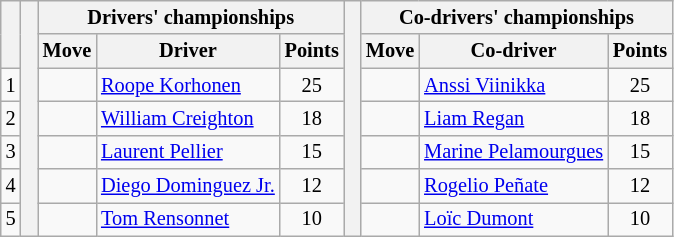<table class="wikitable" style="font-size:85%;">
<tr>
<th rowspan="2"></th>
<th rowspan="7" style="width:5px;"></th>
<th colspan="3">Drivers' championships</th>
<th rowspan="7" style="width:5px;"></th>
<th colspan="3" nowrap>Co-drivers' championships</th>
</tr>
<tr>
<th>Move</th>
<th>Driver</th>
<th>Points</th>
<th>Move</th>
<th>Co-driver</th>
<th>Points</th>
</tr>
<tr>
<td align="center">1</td>
<td align="center"></td>
<td><a href='#'>Roope Korhonen</a></td>
<td align="center">25</td>
<td align="center"></td>
<td><a href='#'>Anssi Viinikka</a></td>
<td align="center">25</td>
</tr>
<tr>
<td align="center">2</td>
<td align="center"></td>
<td><a href='#'>William Creighton</a></td>
<td align="center">18</td>
<td align="center"></td>
<td><a href='#'>Liam Regan</a></td>
<td align="center">18</td>
</tr>
<tr>
<td align="center">3</td>
<td align="center"></td>
<td><a href='#'>Laurent Pellier</a></td>
<td align="center">15</td>
<td align="center"></td>
<td><a href='#'>Marine Pelamourgues</a></td>
<td align="center">15</td>
</tr>
<tr>
<td align="center">4</td>
<td align="center"></td>
<td><a href='#'>Diego Dominguez Jr.</a></td>
<td align="center">12</td>
<td align="center"></td>
<td><a href='#'>Rogelio Peñate</a></td>
<td align="center">12</td>
</tr>
<tr>
<td align="center">5</td>
<td align="center"></td>
<td><a href='#'>Tom Rensonnet</a></td>
<td align="center">10</td>
<td align="center"></td>
<td><a href='#'>Loïc Dumont</a></td>
<td align="center">10</td>
</tr>
</table>
